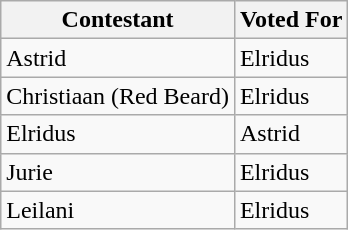<table class="wikitable">
<tr>
<th>Contestant</th>
<th>Voted For</th>
</tr>
<tr>
<td>Astrid</td>
<td>Elridus</td>
</tr>
<tr>
<td>Christiaan (Red Beard)</td>
<td>Elridus</td>
</tr>
<tr>
<td>Elridus</td>
<td>Astrid</td>
</tr>
<tr>
<td>Jurie</td>
<td>Elridus</td>
</tr>
<tr>
<td>Leilani</td>
<td>Elridus</td>
</tr>
</table>
